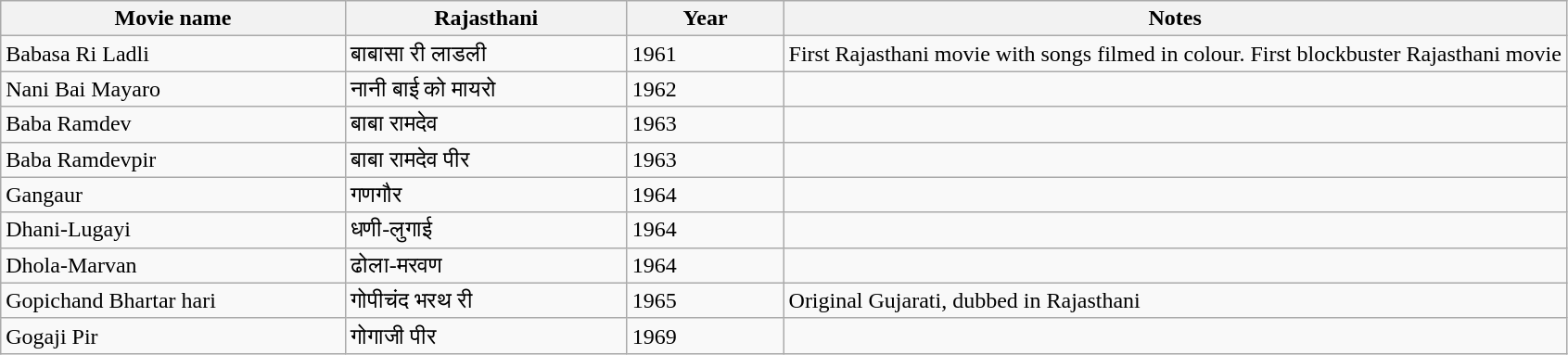<table class="wikitable sortable">
<tr>
<th scope="col" style="width: 22%;">Movie name</th>
<th scope="col" style="width: 18%;">Rajasthani</th>
<th scope="col" style="width: 10%;">Year</th>
<th scope="col" style="width: 50%;">Notes</th>
</tr>
<tr>
<td>Babasa Ri Ladli</td>
<td>बाबासा री लाडली</td>
<td>1961</td>
<td>First Rajasthani movie with songs filmed in colour. First blockbuster Rajasthani movie</td>
</tr>
<tr>
<td>Nani Bai Mayaro</td>
<td>नानी बाई को मायरो</td>
<td>1962</td>
<td></td>
</tr>
<tr>
<td>Baba Ramdev</td>
<td>बाबा रामदेव</td>
<td>1963</td>
<td></td>
</tr>
<tr>
<td>Baba Ramdevpir</td>
<td>बाबा रामदेव पीर</td>
<td>1963</td>
<td></td>
</tr>
<tr>
<td>Gangaur</td>
<td>गणगौर</td>
<td>1964</td>
<td></td>
</tr>
<tr>
<td>Dhani-Lugayi</td>
<td>धणी-लुगाई</td>
<td>1964</td>
<td></td>
</tr>
<tr>
<td>Dhola-Marvan</td>
<td>ढोला-मरवण</td>
<td>1964</td>
<td></td>
</tr>
<tr>
<td>Gopichand Bhartar hari</td>
<td>गोपीचंद भरथ री</td>
<td>1965</td>
<td>Original Gujarati, dubbed in Rajasthani</td>
</tr>
<tr>
<td>Gogaji Pir</td>
<td>गोगाजी पीर</td>
<td>1969</td>
<td></td>
</tr>
</table>
